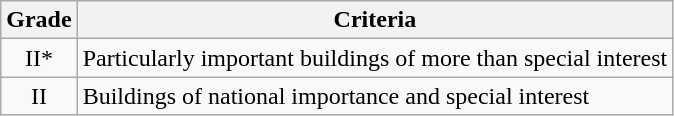<table class="wikitable">
<tr>
<th>Grade</th>
<th>Criteria</th>
</tr>
<tr>
<td align="center" >II*</td>
<td>Particularly important buildings of more than special interest</td>
</tr>
<tr>
<td align="center" >II</td>
<td>Buildings of national importance and special interest</td>
</tr>
</table>
